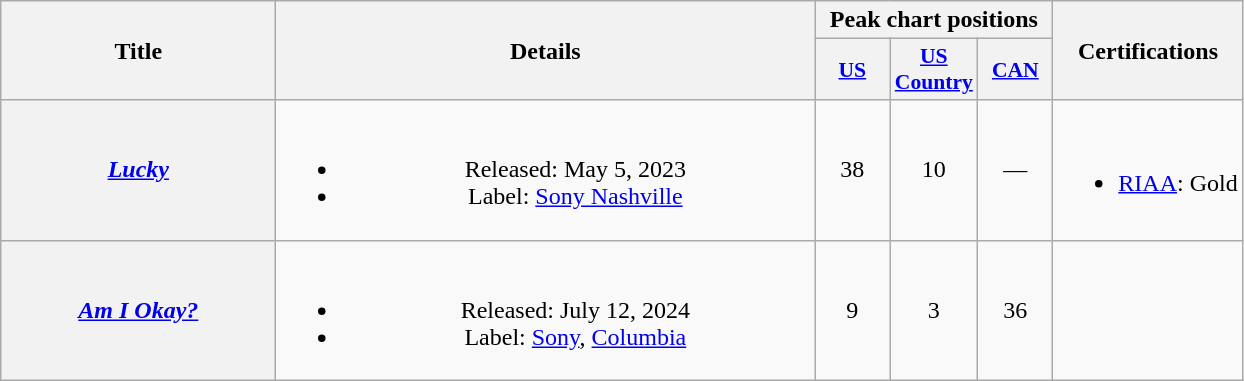<table class="wikitable plainrowheaders" style="text-align:center;">
<tr>
<th scope="col" rowspan="2" style="width:11em;">Title</th>
<th scope="col" rowspan="2" style="width:22em;">Details</th>
<th scope="col" colspan="3">Peak chart positions</th>
<th scope="col" rowspan="2">Certifications</th>
</tr>
<tr>
<th scope="col" style="width:3em;font-size:90%"><a href='#'>US</a><br></th>
<th scope="col" style="width:3em;font-size:90%"><a href='#'>US<br>Country</a><br></th>
<th scope="col" style="width:3em;font-size:90%"><a href='#'>CAN</a><br></th>
</tr>
<tr>
<th scope="row"><em><a href='#'>Lucky</a></em></th>
<td><br><ul><li>Released: May 5, 2023</li><li>Label: <a href='#'>Sony Nashville</a></li></ul></td>
<td>38</td>
<td>10</td>
<td>—</td>
<td><br><ul><li><a href='#'>RIAA</a>: Gold</li></ul></td>
</tr>
<tr>
<th scope="row"><em><a href='#'>Am I Okay?</a></em></th>
<td><br><ul><li>Released: July 12, 2024</li><li>Label: <a href='#'>Sony</a>, <a href='#'>Columbia</a></li></ul></td>
<td>9</td>
<td>3</td>
<td>36</td>
<td></td>
</tr>
</table>
